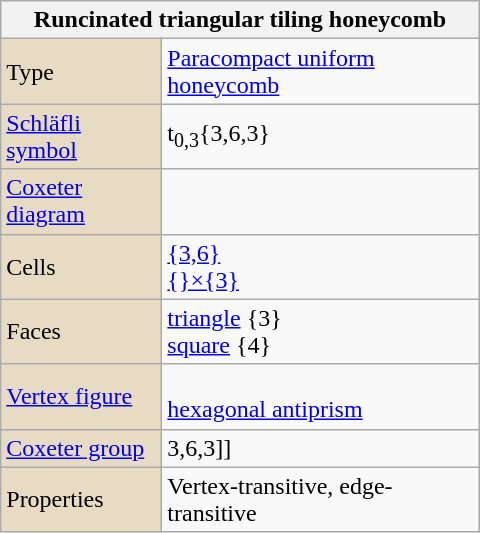<table class="wikitable" align="right" style="margin-left:10px" width="320">
<tr>
<th bgcolor=#e7dcc3 colspan=2>Runcinated triangular tiling honeycomb<br></th>
</tr>
<tr>
<td bgcolor=#e7dcc3>Type</td>
<td><a href='#'>Paracompact uniform honeycomb</a></td>
</tr>
<tr>
<td width=100 bgcolor=#e7dcc3><a href='#'>Schläfli symbol</a></td>
<td>t<sub>0,3</sub>{3,6,3}</td>
</tr>
<tr>
<td bgcolor=#e7dcc3><a href='#'>Coxeter diagram</a></td>
<td></td>
</tr>
<tr>
<td bgcolor=#e7dcc3>Cells</td>
<td><a href='#'>{3,6}</a> <br><a href='#'>{}×{3}</a> </td>
</tr>
<tr>
<td bgcolor=#e7dcc3>Faces</td>
<td><a href='#'>triangle</a> {3}<br><a href='#'>square</a> {4}</td>
</tr>
<tr>
<td bgcolor=#e7dcc3><a href='#'>Vertex figure</a></td>
<td><br><a href='#'>hexagonal antiprism</a></td>
</tr>
<tr>
<td bgcolor=#e7dcc3><a href='#'>Coxeter group</a></td>
<td>3,6,3]]</td>
</tr>
<tr>
<td bgcolor=#e7dcc3>Properties</td>
<td>Vertex-transitive, edge-transitive</td>
</tr>
</table>
